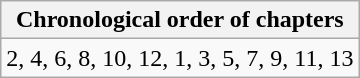<table class="wikitable">
<tr>
<th>Chronological order of chapters</th>
</tr>
<tr>
<td>2, 4, 6, 8, 10, 12, 1, 3, 5, 7, 9, 11, 13</td>
</tr>
</table>
